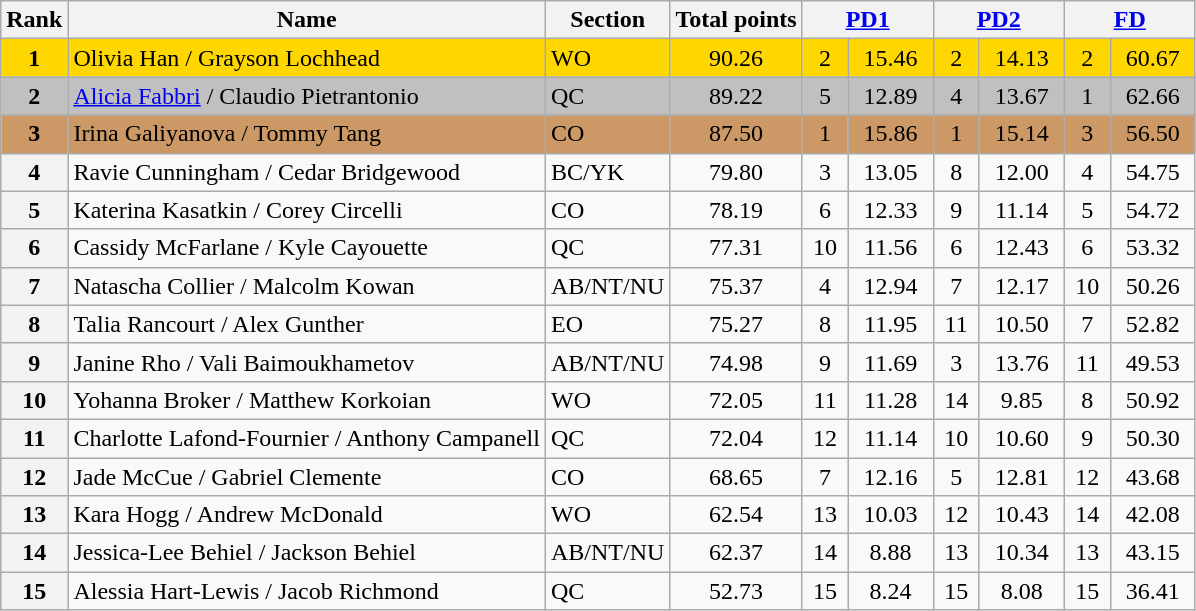<table class="wikitable sortable">
<tr>
<th>Rank</th>
<th>Name</th>
<th>Section</th>
<th>Total points</th>
<th colspan="2" width="80px"><a href='#'>PD1</a></th>
<th colspan="2" width="80px"><a href='#'>PD2</a></th>
<th colspan="2" width="80px"><a href='#'>FD</a></th>
</tr>
<tr bgcolor="gold">
<td align="center"><strong>1</strong></td>
<td>Olivia Han / Grayson Lochhead</td>
<td>WO</td>
<td align="center">90.26</td>
<td align="center">2</td>
<td align="center">15.46</td>
<td align="center">2</td>
<td align="center">14.13</td>
<td align="center">2</td>
<td align="center">60.67</td>
</tr>
<tr bgcolor="silver">
<td align="center"><strong>2</strong></td>
<td><a href='#'>Alicia Fabbri</a> / Claudio Pietrantonio</td>
<td>QC</td>
<td align="center">89.22</td>
<td align="center">5</td>
<td align="center">12.89</td>
<td align="center">4</td>
<td align="center">13.67</td>
<td align="center">1</td>
<td align="center">62.66</td>
</tr>
<tr bgcolor="cc9966">
<td align="center"><strong>3</strong></td>
<td>Irina Galiyanova / Tommy Tang</td>
<td>CO</td>
<td align="center">87.50</td>
<td align="center">1</td>
<td align="center">15.86</td>
<td align="center">1</td>
<td align="center">15.14</td>
<td align="center">3</td>
<td align="center">56.50</td>
</tr>
<tr>
<th>4</th>
<td>Ravie Cunningham / Cedar Bridgewood</td>
<td>BC/YK</td>
<td align="center">79.80</td>
<td align="center">3</td>
<td align="center">13.05</td>
<td align="center">8</td>
<td align="center">12.00</td>
<td align="center">4</td>
<td align="center">54.75</td>
</tr>
<tr>
<th>5</th>
<td>Katerina Kasatkin / Corey Circelli</td>
<td>CO</td>
<td align="center">78.19</td>
<td align="center">6</td>
<td align="center">12.33</td>
<td align="center">9</td>
<td align="center">11.14</td>
<td align="center">5</td>
<td align="center">54.72</td>
</tr>
<tr>
<th>6</th>
<td>Cassidy McFarlane / Kyle Cayouette</td>
<td>QC</td>
<td align="center">77.31</td>
<td align="center">10</td>
<td align="center">11.56</td>
<td align="center">6</td>
<td align="center">12.43</td>
<td align="center">6</td>
<td align="center">53.32</td>
</tr>
<tr>
<th>7</th>
<td>Natascha Collier / Malcolm Kowan</td>
<td>AB/NT/NU</td>
<td align="center">75.37</td>
<td align="center">4</td>
<td align="center">12.94</td>
<td align="center">7</td>
<td align="center">12.17</td>
<td align="center">10</td>
<td align="center">50.26</td>
</tr>
<tr>
<th>8</th>
<td>Talia Rancourt / Alex Gunther</td>
<td>EO</td>
<td align="center">75.27</td>
<td align="center">8</td>
<td align="center">11.95</td>
<td align="center">11</td>
<td align="center">10.50</td>
<td align="center">7</td>
<td align="center">52.82</td>
</tr>
<tr>
<th>9</th>
<td>Janine Rho / Vali Baimoukhametov</td>
<td>AB/NT/NU</td>
<td align="center">74.98</td>
<td align="center">9</td>
<td align="center">11.69</td>
<td align="center">3</td>
<td align="center">13.76</td>
<td align="center">11</td>
<td align="center">49.53</td>
</tr>
<tr>
<th>10</th>
<td>Yohanna Broker / Matthew Korkoian</td>
<td>WO</td>
<td align="center">72.05</td>
<td align="center">11</td>
<td align="center">11.28</td>
<td align="center">14</td>
<td align="center">9.85</td>
<td align="center">8</td>
<td align="center">50.92</td>
</tr>
<tr>
<th>11</th>
<td>Charlotte Lafond-Fournier / Anthony Campanell</td>
<td>QC</td>
<td align="center">72.04</td>
<td align="center">12</td>
<td align="center">11.14</td>
<td align="center">10</td>
<td align="center">10.60</td>
<td align="center">9</td>
<td align="center">50.30</td>
</tr>
<tr>
<th>12</th>
<td>Jade McCue / Gabriel Clemente</td>
<td>CO</td>
<td align="center">68.65</td>
<td align="center">7</td>
<td align="center">12.16</td>
<td align="center">5</td>
<td align="center">12.81</td>
<td align="center">12</td>
<td align="center">43.68</td>
</tr>
<tr>
<th>13</th>
<td>Kara Hogg / Andrew McDonald</td>
<td>WO</td>
<td align="center">62.54</td>
<td align="center">13</td>
<td align="center">10.03</td>
<td align="center">12</td>
<td align="center">10.43</td>
<td align="center">14</td>
<td align="center">42.08</td>
</tr>
<tr>
<th>14</th>
<td>Jessica-Lee Behiel / Jackson Behiel</td>
<td>AB/NT/NU</td>
<td align="center">62.37</td>
<td align="center">14</td>
<td align="center">8.88</td>
<td align="center">13</td>
<td align="center">10.34</td>
<td align="center">13</td>
<td align="center">43.15</td>
</tr>
<tr>
<th>15</th>
<td>Alessia Hart-Lewis / Jacob Richmond</td>
<td>QC</td>
<td align="center">52.73</td>
<td align="center">15</td>
<td align="center">8.24</td>
<td align="center">15</td>
<td align="center">8.08</td>
<td align="center">15</td>
<td align="center">36.41</td>
</tr>
</table>
